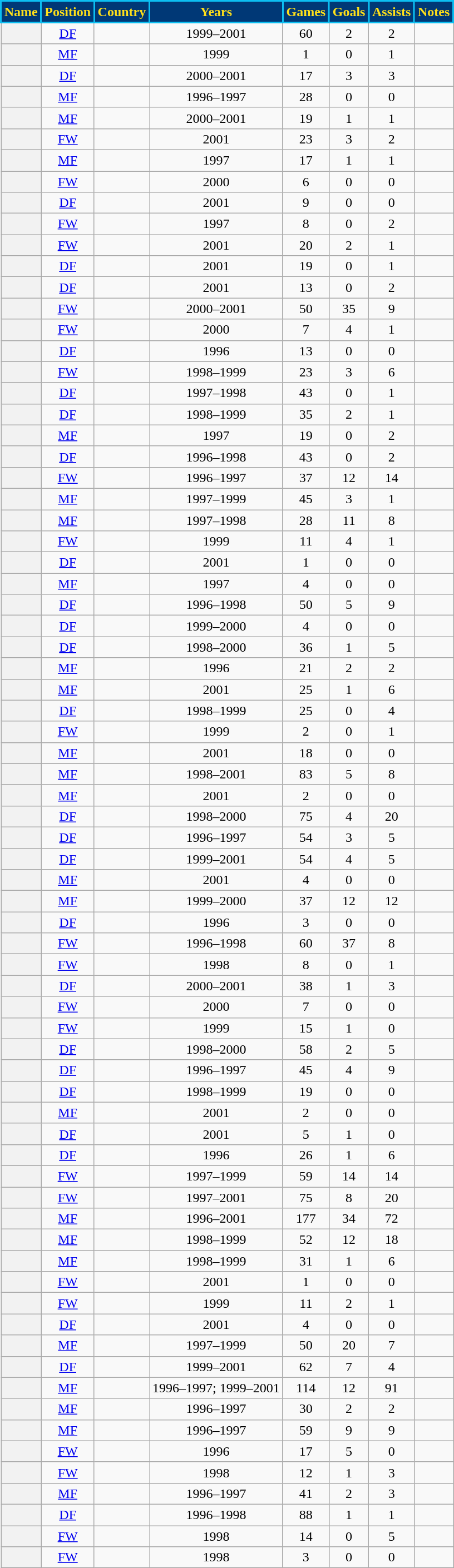<table class="wikitable sortable" style="text-align:center;">
<tr>
</tr>
<tr>
<th style="background-color:#003876; color:#FFE01A; border:2px solid #0CBFF2;" scope=col>Name</th>
<th style="background-color:#003876; color:#FFE01A; border:2px solid #0CBFF2;"" scope=col>Position</th>
<th style="background-color:#003876; color:#FFE01A; border:2px solid #0CBFF2;" scope=col>Country</th>
<th style="background-color:#003876; color:#FFE01A; border:2px solid #0CBFF2;" scope=col>Years</th>
<th style="background-color:#003876; color:#FFE01A; border:2px solid #0CBFF2;" scope=col>Games</th>
<th style="background-color:#003876; color:#FFE01A; border:2px solid #0CBFF2;" scope=col>Goals</th>
<th style="background-color:#003876; color:#FFE01A; border:2px solid #0CBFF2;" scope=col>Assists</th>
<th style="background-color:#003876; color:#FFE01A; border:2px solid #0CBFF2;" scope=col class=unsortable>Notes</th>
</tr>
<tr>
<th scope=row align=left></th>
<td><a href='#'>DF</a></td>
<td align=left></td>
<td>1999–2001</td>
<td>60</td>
<td>2</td>
<td>2</td>
<td></td>
</tr>
<tr>
<th scope=row align=left></th>
<td><a href='#'>MF</a></td>
<td align=left></td>
<td>1999</td>
<td>1</td>
<td>0</td>
<td>1</td>
<td></td>
</tr>
<tr>
<th scope=row align=left></th>
<td><a href='#'>DF</a></td>
<td align=left></td>
<td>2000–2001</td>
<td>17</td>
<td>3</td>
<td>3</td>
<td></td>
</tr>
<tr>
<th scope=row align=left></th>
<td><a href='#'>MF</a></td>
<td align=left></td>
<td>1996–1997</td>
<td>28</td>
<td>0</td>
<td>0</td>
<td></td>
</tr>
<tr>
<th scope=row align=left></th>
<td><a href='#'>MF</a></td>
<td align=left></td>
<td>2000–2001</td>
<td>19</td>
<td>1</td>
<td>1</td>
<td></td>
</tr>
<tr>
<th scope=row align=left></th>
<td><a href='#'>FW</a></td>
<td align=left></td>
<td>2001</td>
<td>23</td>
<td>3</td>
<td>2</td>
<td></td>
</tr>
<tr>
<th scope=row align=left></th>
<td><a href='#'>MF</a></td>
<td align=left></td>
<td>1997</td>
<td>17</td>
<td>1</td>
<td>1</td>
<td></td>
</tr>
<tr>
<th scope=row align=left></th>
<td><a href='#'>FW</a></td>
<td align=left></td>
<td>2000</td>
<td>6</td>
<td>0</td>
<td>0</td>
<td></td>
</tr>
<tr>
<th scope=row align=left></th>
<td><a href='#'>DF</a></td>
<td align=left></td>
<td>2001</td>
<td>9</td>
<td>0</td>
<td>0</td>
<td></td>
</tr>
<tr>
<th scope=row align=left></th>
<td><a href='#'>FW</a></td>
<td align=left></td>
<td>1997</td>
<td>8</td>
<td>0</td>
<td>2</td>
<td></td>
</tr>
<tr>
<th scope=row align=left></th>
<td><a href='#'>FW</a></td>
<td align=left></td>
<td>2001</td>
<td>20</td>
<td>2</td>
<td>1</td>
<td></td>
</tr>
<tr>
<th scope=row align=left></th>
<td><a href='#'>DF</a></td>
<td align=left></td>
<td>2001</td>
<td>19</td>
<td>0</td>
<td>1</td>
<td></td>
</tr>
<tr>
<th scope=row align=left></th>
<td><a href='#'>DF</a></td>
<td align=left></td>
<td>2001</td>
<td>13</td>
<td>0</td>
<td>2</td>
<td></td>
</tr>
<tr>
<th scope=row align=left></th>
<td><a href='#'>FW</a></td>
<td align=left></td>
<td>2000–2001</td>
<td>50</td>
<td>35</td>
<td>9</td>
<td></td>
</tr>
<tr>
<th scope=row align=left></th>
<td><a href='#'>FW</a></td>
<td align=left></td>
<td>2000</td>
<td>7</td>
<td>4</td>
<td>1</td>
<td></td>
</tr>
<tr>
<th scope=row align=left></th>
<td><a href='#'>DF</a></td>
<td align=left></td>
<td>1996</td>
<td>13</td>
<td>0</td>
<td>0</td>
<td></td>
</tr>
<tr>
<th scope=row align=left></th>
<td><a href='#'>FW</a></td>
<td align=left></td>
<td>1998–1999</td>
<td>23</td>
<td>3</td>
<td>6</td>
<td></td>
</tr>
<tr>
<th scope=row align=left></th>
<td><a href='#'>DF</a></td>
<td align=left></td>
<td>1997–1998</td>
<td>43</td>
<td>0</td>
<td>1</td>
<td></td>
</tr>
<tr>
<th scope=row align=left></th>
<td><a href='#'>DF</a></td>
<td align=left></td>
<td>1998–1999</td>
<td>35</td>
<td>2</td>
<td>1</td>
<td></td>
</tr>
<tr>
<th scope=row align=left></th>
<td><a href='#'>MF</a></td>
<td align=left></td>
<td>1997</td>
<td>19</td>
<td>0</td>
<td>2</td>
<td></td>
</tr>
<tr>
<th scope=row align=left></th>
<td><a href='#'>DF</a></td>
<td align=left></td>
<td>1996–1998</td>
<td>43</td>
<td>0</td>
<td>2</td>
<td></td>
</tr>
<tr>
<th scope=row align=left></th>
<td><a href='#'>FW</a></td>
<td align=left></td>
<td>1996–1997</td>
<td>37</td>
<td>12</td>
<td>14</td>
<td></td>
</tr>
<tr>
<th scope=row align=left></th>
<td><a href='#'>MF</a></td>
<td align=left></td>
<td>1997–1999</td>
<td>45</td>
<td>3</td>
<td>1</td>
<td></td>
</tr>
<tr>
<th scope=row align=left></th>
<td><a href='#'>MF</a></td>
<td align=left></td>
<td>1997–1998</td>
<td>28</td>
<td>11</td>
<td>8</td>
<td></td>
</tr>
<tr>
<th scope=row align=left></th>
<td><a href='#'>FW</a></td>
<td align=left></td>
<td>1999</td>
<td>11</td>
<td>4</td>
<td>1</td>
<td></td>
</tr>
<tr>
<th scope=row align=left></th>
<td><a href='#'>DF</a></td>
<td align=left></td>
<td>2001</td>
<td>1</td>
<td>0</td>
<td>0</td>
<td></td>
</tr>
<tr>
<th scope=row align=left></th>
<td><a href='#'>MF</a></td>
<td align=left></td>
<td>1997</td>
<td>4</td>
<td>0</td>
<td>0</td>
<td></td>
</tr>
<tr>
<th scope=row align=left></th>
<td><a href='#'>DF</a></td>
<td align=left></td>
<td>1996–1998</td>
<td>50</td>
<td>5</td>
<td>9</td>
<td></td>
</tr>
<tr>
<th scope=row align=left></th>
<td><a href='#'>DF</a></td>
<td align=left></td>
<td>1999–2000</td>
<td>4</td>
<td>0</td>
<td>0</td>
<td></td>
</tr>
<tr>
<th scope=row align=left></th>
<td><a href='#'>DF</a></td>
<td align=left></td>
<td>1998–2000</td>
<td>36</td>
<td>1</td>
<td>5</td>
<td></td>
</tr>
<tr>
<th scope=row align=left></th>
<td><a href='#'>MF</a></td>
<td align=left></td>
<td>1996</td>
<td>21</td>
<td>2</td>
<td>2</td>
<td></td>
</tr>
<tr>
<th scope=row align=left></th>
<td><a href='#'>MF</a></td>
<td align=left></td>
<td>2001</td>
<td>25</td>
<td>1</td>
<td>6</td>
<td></td>
</tr>
<tr>
<th scope=row align=left></th>
<td><a href='#'>DF</a></td>
<td align=left></td>
<td>1998–1999</td>
<td>25</td>
<td>0</td>
<td>4</td>
<td></td>
</tr>
<tr>
<th scope=row align=left></th>
<td><a href='#'>FW</a></td>
<td align=left></td>
<td>1999</td>
<td>2</td>
<td>0</td>
<td>1</td>
<td></td>
</tr>
<tr>
<th scope=row align=left></th>
<td><a href='#'>MF</a></td>
<td align=left></td>
<td>2001</td>
<td>18</td>
<td>0</td>
<td>0</td>
<td></td>
</tr>
<tr>
<th scope=row align=left></th>
<td><a href='#'>MF</a></td>
<td align=left></td>
<td>1998–2001</td>
<td>83</td>
<td>5</td>
<td>8</td>
<td></td>
</tr>
<tr>
<th scope=row align=left></th>
<td><a href='#'>MF</a></td>
<td align=left></td>
<td>2001</td>
<td>2</td>
<td>0</td>
<td>0</td>
<td></td>
</tr>
<tr>
<th scope=row align=left></th>
<td><a href='#'>DF</a></td>
<td align=left></td>
<td>1998–2000</td>
<td>75</td>
<td>4</td>
<td>20</td>
<td></td>
</tr>
<tr>
<th scope=row align=left></th>
<td><a href='#'>DF</a></td>
<td align=left></td>
<td>1996–1997</td>
<td>54</td>
<td>3</td>
<td>5</td>
<td></td>
</tr>
<tr>
<th scope=row align=left></th>
<td><a href='#'>DF</a></td>
<td align=left></td>
<td>1999–2001</td>
<td>54</td>
<td>4</td>
<td>5</td>
<td></td>
</tr>
<tr>
<th scope=row align=left></th>
<td><a href='#'>MF</a></td>
<td align=left></td>
<td>2001</td>
<td>4</td>
<td>0</td>
<td>0</td>
<td></td>
</tr>
<tr>
<th scope=row align=left></th>
<td><a href='#'>MF</a></td>
<td align=left></td>
<td>1999–2000</td>
<td>37</td>
<td>12</td>
<td>12</td>
<td></td>
</tr>
<tr>
<th scope=row align=left></th>
<td><a href='#'>DF</a></td>
<td align=left></td>
<td>1996</td>
<td>3</td>
<td>0</td>
<td>0</td>
<td></td>
</tr>
<tr>
<th scope=row align=left></th>
<td><a href='#'>FW</a></td>
<td align=left></td>
<td>1996–1998</td>
<td>60</td>
<td>37</td>
<td>8</td>
<td></td>
</tr>
<tr>
<th scope=row align=left></th>
<td><a href='#'>FW</a></td>
<td align=left></td>
<td>1998</td>
<td>8</td>
<td>0</td>
<td>1</td>
<td></td>
</tr>
<tr>
<th scope=row align=left></th>
<td><a href='#'>DF</a></td>
<td align=left></td>
<td>2000–2001</td>
<td>38</td>
<td>1</td>
<td>3</td>
<td></td>
</tr>
<tr>
<th scope=row align=left></th>
<td><a href='#'>FW</a></td>
<td align=left></td>
<td>2000</td>
<td>7</td>
<td>0</td>
<td>0</td>
<td></td>
</tr>
<tr>
<th scope=row align=left></th>
<td><a href='#'>FW</a></td>
<td align=left></td>
<td>1999</td>
<td>15</td>
<td>1</td>
<td>0</td>
<td></td>
</tr>
<tr>
<th scope=row align=left></th>
<td><a href='#'>DF</a></td>
<td align=left></td>
<td>1998–2000</td>
<td>58</td>
<td>2</td>
<td>5</td>
<td></td>
</tr>
<tr>
<th scope=row align=left></th>
<td><a href='#'>DF</a></td>
<td align=left></td>
<td>1996–1997</td>
<td>45</td>
<td>4</td>
<td>9</td>
<td></td>
</tr>
<tr>
<th scope=row align=left></th>
<td><a href='#'>DF</a></td>
<td align=left></td>
<td>1998–1999</td>
<td>19</td>
<td>0</td>
<td>0</td>
<td></td>
</tr>
<tr>
<th scope=row align=left></th>
<td><a href='#'>MF</a></td>
<td align=left></td>
<td>2001</td>
<td>2</td>
<td>0</td>
<td>0</td>
<td></td>
</tr>
<tr>
<th scope=row align=left></th>
<td><a href='#'>DF</a></td>
<td align=left></td>
<td>2001</td>
<td>5</td>
<td>1</td>
<td>0</td>
<td></td>
</tr>
<tr>
<th scope=row align=left></th>
<td><a href='#'>DF</a></td>
<td align=left></td>
<td>1996</td>
<td>26</td>
<td>1</td>
<td>6</td>
<td></td>
</tr>
<tr>
<th scope=row align=left></th>
<td><a href='#'>FW</a></td>
<td align=left></td>
<td>1997–1999</td>
<td>59</td>
<td>14</td>
<td>14</td>
<td></td>
</tr>
<tr>
<th scope=row align=left></th>
<td><a href='#'>FW</a></td>
<td align=left></td>
<td>1997–2001</td>
<td>75</td>
<td>8</td>
<td>20</td>
<td></td>
</tr>
<tr>
<th scope=row align=left></th>
<td><a href='#'>MF</a></td>
<td align=left></td>
<td>1996–2001</td>
<td>177</td>
<td>34</td>
<td>72</td>
<td></td>
</tr>
<tr>
<th scope=row align=left></th>
<td><a href='#'>MF</a></td>
<td align=left></td>
<td>1998–1999</td>
<td>52</td>
<td>12</td>
<td>18</td>
<td></td>
</tr>
<tr>
<th scope=row align=left></th>
<td><a href='#'>MF</a></td>
<td align=left></td>
<td>1998–1999</td>
<td>31</td>
<td>1</td>
<td>6</td>
<td></td>
</tr>
<tr>
<th scope=row align=left></th>
<td><a href='#'>FW</a></td>
<td align=left></td>
<td>2001</td>
<td>1</td>
<td>0</td>
<td>0</td>
<td></td>
</tr>
<tr>
<th scope=row align=left></th>
<td><a href='#'>FW</a></td>
<td align=left></td>
<td>1999</td>
<td>11</td>
<td>2</td>
<td>1</td>
<td></td>
</tr>
<tr>
<th scope=row align=left></th>
<td><a href='#'>DF</a></td>
<td align=left></td>
<td>2001</td>
<td>4</td>
<td>0</td>
<td>0</td>
<td></td>
</tr>
<tr>
<th scope=row align=left></th>
<td><a href='#'>MF</a></td>
<td align=left></td>
<td>1997–1999</td>
<td>50</td>
<td>20</td>
<td>7</td>
<td></td>
</tr>
<tr>
<th scope=row align=left></th>
<td><a href='#'>DF</a></td>
<td align=left></td>
<td>1999–2001</td>
<td>62</td>
<td>7</td>
<td>4</td>
<td></td>
</tr>
<tr>
<th scope=row align=left></th>
<td><a href='#'>MF</a></td>
<td align=left></td>
<td>1996–1997; 1999–2001</td>
<td>114</td>
<td>12</td>
<td>91</td>
<td></td>
</tr>
<tr>
<th scope=row align=left></th>
<td><a href='#'>MF</a></td>
<td align=left></td>
<td>1996–1997</td>
<td>30</td>
<td>2</td>
<td>2</td>
<td></td>
</tr>
<tr>
<th scope=row align=left></th>
<td><a href='#'>MF</a></td>
<td align=left></td>
<td>1996–1997</td>
<td>59</td>
<td>9</td>
<td>9</td>
<td></td>
</tr>
<tr>
<th scope=row align=left></th>
<td><a href='#'>FW</a></td>
<td align=left></td>
<td>1996</td>
<td>17</td>
<td>5</td>
<td>0</td>
<td></td>
</tr>
<tr>
<th scope=row align=left></th>
<td><a href='#'>FW</a></td>
<td align=left></td>
<td>1998</td>
<td>12</td>
<td>1</td>
<td>3</td>
<td></td>
</tr>
<tr>
<th scope=row align=left></th>
<td><a href='#'>MF</a></td>
<td align=left></td>
<td>1996–1997</td>
<td>41</td>
<td>2</td>
<td>3</td>
<td></td>
</tr>
<tr>
<th scope=row align=left></th>
<td><a href='#'>DF</a></td>
<td align=left></td>
<td>1996–1998</td>
<td>88</td>
<td>1</td>
<td>1</td>
<td></td>
</tr>
<tr>
<th scope=row align=left></th>
<td><a href='#'>FW</a></td>
<td align=left></td>
<td>1998</td>
<td>14</td>
<td>0</td>
<td>5</td>
<td></td>
</tr>
<tr>
<th scope=row align=left></th>
<td><a href='#'>FW</a></td>
<td align=left></td>
<td>1998</td>
<td>3</td>
<td>0</td>
<td>0</td>
<td></td>
</tr>
</table>
